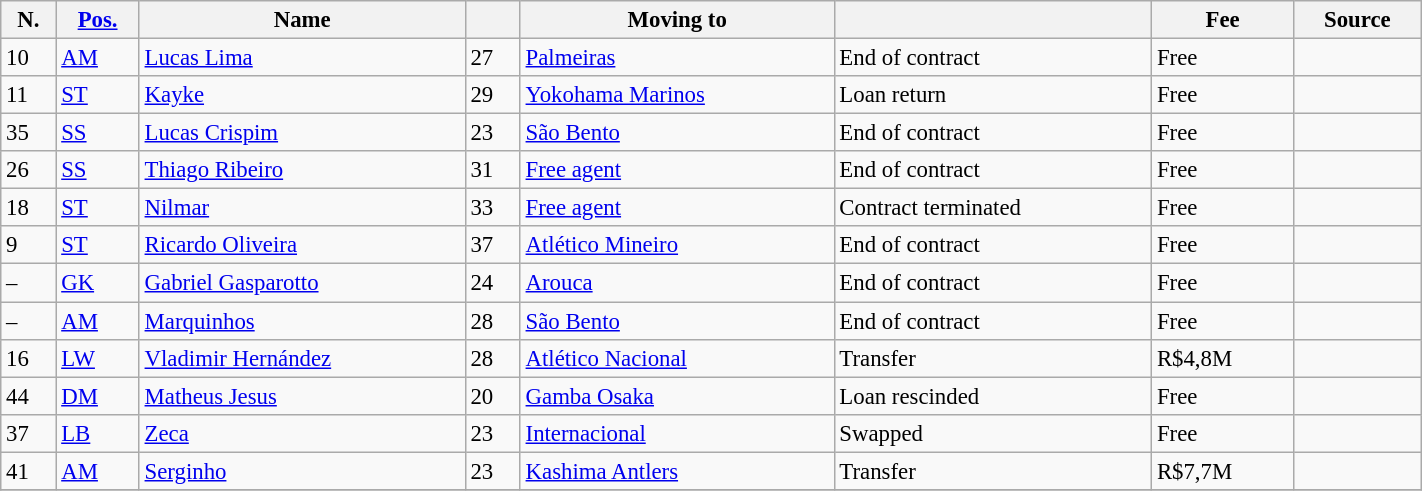<table class="wikitable sortable" style="width:75%; text-align:center; font-size:95%; text-align:left">
<tr>
<th>N.</th>
<th><a href='#'>Pos.</a></th>
<th>Name</th>
<th></th>
<th>Moving to</th>
<th></th>
<th>Fee</th>
<th>Source</th>
</tr>
<tr>
<td>10</td>
<td><a href='#'>AM</a></td>
<td style="text-align:left;"> <a href='#'>Lucas Lima</a></td>
<td>27</td>
<td style="text-align:left;"><a href='#'>Palmeiras</a></td>
<td>End of contract</td>
<td>Free</td>
<td></td>
</tr>
<tr>
<td>11</td>
<td><a href='#'>ST</a></td>
<td style="text-align:left;"> <a href='#'>Kayke</a></td>
<td>29</td>
<td style="text-align:left;"><a href='#'>Yokohama Marinos</a> </td>
<td>Loan return</td>
<td>Free</td>
<td></td>
</tr>
<tr>
<td>35</td>
<td><a href='#'>SS</a></td>
<td style="text-align:left;"> <a href='#'>Lucas Crispim</a></td>
<td>23</td>
<td style="text-align:left;"><a href='#'>São Bento</a></td>
<td>End of contract</td>
<td>Free</td>
<td></td>
</tr>
<tr>
<td>26</td>
<td><a href='#'>SS</a></td>
<td style="text-align:left;"> <a href='#'>Thiago Ribeiro</a></td>
<td>31</td>
<td style="text-align:left;"><a href='#'>Free agent</a></td>
<td>End of contract</td>
<td>Free</td>
<td></td>
</tr>
<tr>
<td>18</td>
<td><a href='#'>ST</a></td>
<td style="text-align:left;"> <a href='#'>Nilmar</a></td>
<td>33</td>
<td style="text-align:left;"><a href='#'>Free agent</a></td>
<td>Contract terminated</td>
<td>Free</td>
<td></td>
</tr>
<tr>
<td>9</td>
<td><a href='#'>ST</a></td>
<td style="text-align:left;"> <a href='#'>Ricardo Oliveira</a></td>
<td>37</td>
<td style="text-align:left;"><a href='#'>Atlético Mineiro</a></td>
<td>End of contract</td>
<td>Free</td>
<td></td>
</tr>
<tr>
<td>–</td>
<td><a href='#'>GK</a></td>
<td style="text-align:left;"> <a href='#'>Gabriel Gasparotto</a></td>
<td>24</td>
<td style="text-align:left;"><a href='#'>Arouca</a> </td>
<td>End of contract</td>
<td>Free</td>
<td></td>
</tr>
<tr>
<td>–</td>
<td><a href='#'>AM</a></td>
<td style="text-align:left;"> <a href='#'>Marquinhos</a></td>
<td>28</td>
<td style="text-align:left;"><a href='#'>São Bento</a></td>
<td>End of contract</td>
<td>Free</td>
<td></td>
</tr>
<tr>
<td>16</td>
<td><a href='#'>LW</a></td>
<td style="text-align:left;"> <a href='#'>Vladimir Hernández</a></td>
<td>28</td>
<td style="text-align:left;"><a href='#'>Atlético Nacional</a> </td>
<td>Transfer</td>
<td>R$4,8M</td>
<td></td>
</tr>
<tr>
<td>44</td>
<td><a href='#'>DM</a></td>
<td style="text-align:left;"> <a href='#'>Matheus Jesus</a></td>
<td>20</td>
<td style="text-align:left;"><a href='#'>Gamba Osaka</a> </td>
<td>Loan rescinded</td>
<td>Free</td>
<td></td>
</tr>
<tr>
<td>37</td>
<td><a href='#'>LB</a></td>
<td style="text-align:left;"> <a href='#'>Zeca</a></td>
<td>23</td>
<td style="text-align:left;"><a href='#'>Internacional</a></td>
<td>Swapped</td>
<td>Free</td>
<td></td>
</tr>
<tr>
<td>41</td>
<td><a href='#'>AM</a></td>
<td style="text-align:left;"> <a href='#'>Serginho</a></td>
<td>23</td>
<td style="text-align:left;"><a href='#'>Kashima Antlers</a> </td>
<td>Transfer</td>
<td>R$7,7M</td>
<td></td>
</tr>
<tr>
</tr>
</table>
